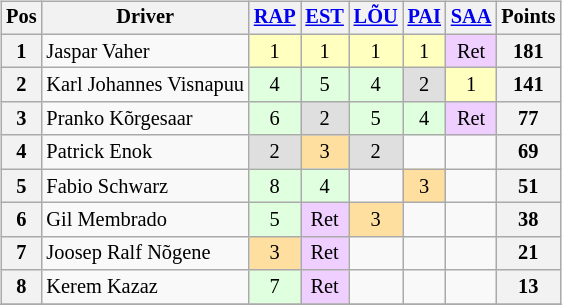<table>
<tr>
<td valign="top"><br><table class="wikitable" style="font-size: 85%; text-align: center">
<tr valign="top">
<th valign="middle">Pos</th>
<th valign="middle">Driver</th>
<th><a href='#'>RAP</a><br></th>
<th><a href='#'>EST</a><br></th>
<th><a href='#'>LÕU</a><br></th>
<th><a href='#'>PAI</a><br></th>
<th><a href='#'>SAA</a><br></th>
<th valign="middle">Points</th>
</tr>
<tr>
<th>1</th>
<td align=left> Jaspar Vaher</td>
<td style="background:#FFFFBF;">1</td>
<td style="background:#FFFFBF;">1</td>
<td style="background:#FFFFBF;">1</td>
<td style="background:#FFFFBF;">1</td>
<td style="background:#EFCFFF;">Ret</td>
<th>181</th>
</tr>
<tr>
<th>2</th>
<td align="left"> Karl Johannes Visnapuu</td>
<td style="background:#DFFFDF;">4</td>
<td style="background:#DFFFDF;">5</td>
<td style="background:#DFFFDF;">4</td>
<td style="background:#DFDFDF;">2</td>
<td style="background:#FFFFBF;">1</td>
<th>141</th>
</tr>
<tr>
<th>3</th>
<td align="left"> Pranko Kõrgesaar</td>
<td style="background:#DFFFDF;">6</td>
<td style="background:#DFDFDF;">2</td>
<td style="background:#DFFFDF;">5</td>
<td style="background:#DFFFDF;">4</td>
<td style="background:#EFCFFF;">Ret</td>
<th>77</th>
</tr>
<tr>
<th>4</th>
<td align="left"> Patrick Enok</td>
<td style="background:#DFDFDF;">2</td>
<td style="background:#FFDF9F;">3</td>
<td style="background:#DFDFDF;">2</td>
<td></td>
<td></td>
<th>69</th>
</tr>
<tr>
<th>5</th>
<td align="left"> Fabio Schwarz</td>
<td style="background:#DFFFDF;">8</td>
<td style="background:#DFFFDF;">4</td>
<td></td>
<td style="background:#FFDF9F;">3</td>
<td></td>
<th>51</th>
</tr>
<tr>
<th>6</th>
<td align="left"> Gil Membrado</td>
<td style="background:#DFFFDF;">5</td>
<td style="background:#EFCFFF;">Ret</td>
<td style="background:#FFDF9F;">3</td>
<td></td>
<td></td>
<th>38</th>
</tr>
<tr>
<th>7</th>
<td align="left"> Joosep Ralf Nõgene</td>
<td style="background:#FFDF9F;">3</td>
<td style="background:#EFCFFF;">Ret</td>
<td></td>
<td></td>
<td></td>
<th>21</th>
</tr>
<tr>
<th>8</th>
<td align="left"> Kerem Kazaz</td>
<td style="background:#DFFFDF;">7</td>
<td style="background:#EFCFFF;">Ret</td>
<td></td>
<td></td>
<td></td>
<th>13</th>
</tr>
<tr>
</tr>
</table>
</td>
</tr>
</table>
